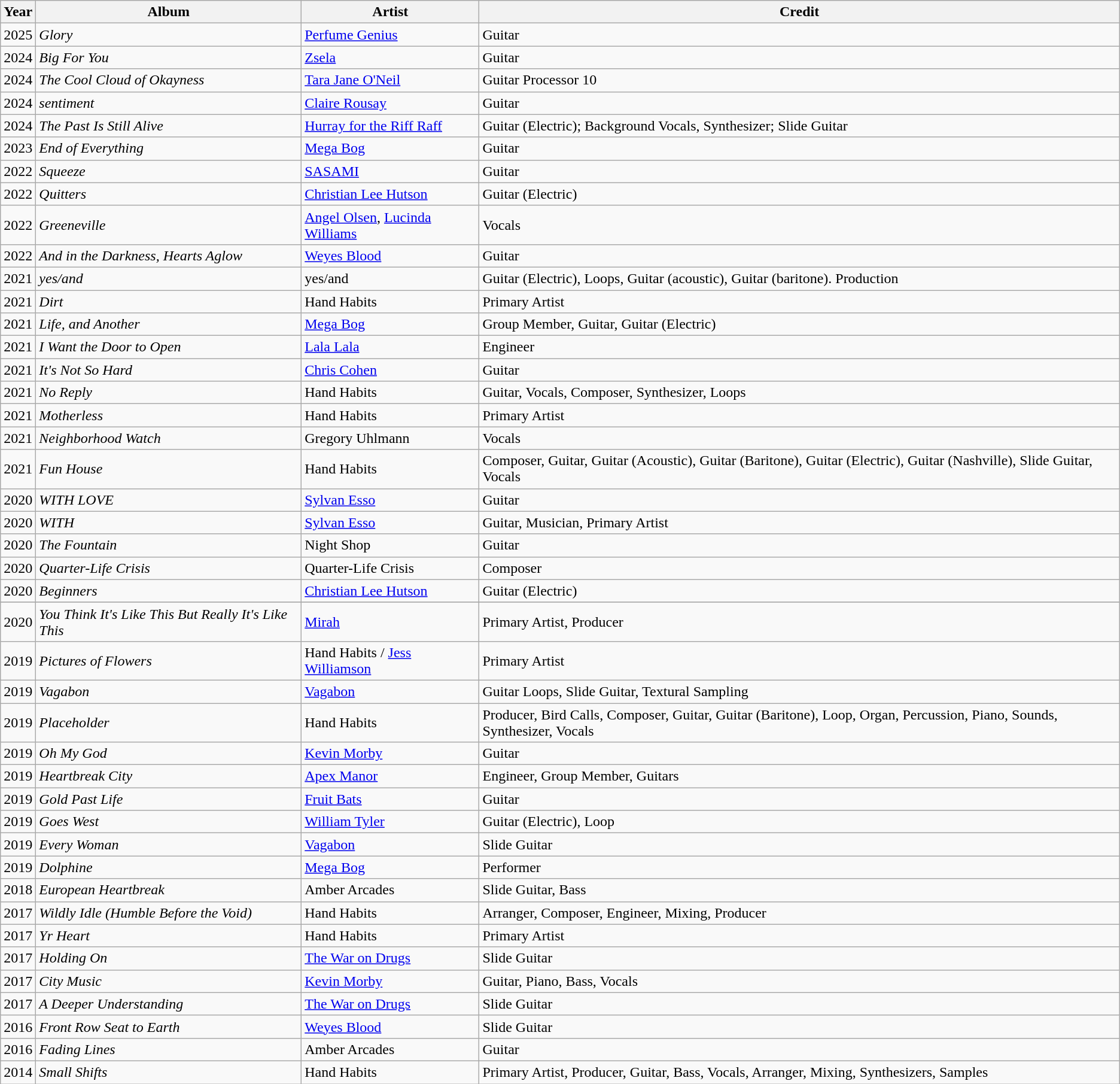<table class="wikitable">
<tr>
<th>Year</th>
<th>Album</th>
<th>Artist</th>
<th>Credit</th>
</tr>
<tr>
<td>2025</td>
<td><em>Glory</em></td>
<td><a href='#'>Perfume Genius</a></td>
<td>Guitar</td>
</tr>
<tr>
<td>2024</td>
<td><em>Big For You</em></td>
<td><a href='#'>Zsela</a></td>
<td>Guitar</td>
</tr>
<tr>
<td>2024</td>
<td><em>The Cool Cloud of Okayness</em></td>
<td><a href='#'>Tara Jane O'Neil</a></td>
<td>Guitar Processor 10</td>
</tr>
<tr>
<td>2024</td>
<td><em>sentiment</em></td>
<td><a href='#'>Claire Rousay</a></td>
<td>Guitar</td>
</tr>
<tr>
<td>2024</td>
<td><em>The Past Is Still Alive</em></td>
<td><a href='#'>Hurray for the Riff Raff</a></td>
<td>Guitar (Electric); Background Vocals, Synthesizer; Slide Guitar</td>
</tr>
<tr>
<td>2023</td>
<td><em>End of Everything</em></td>
<td><a href='#'>Mega Bog</a></td>
<td>Guitar</td>
</tr>
<tr>
<td>2022</td>
<td><em>Squeeze</em></td>
<td><a href='#'>SASAMI</a></td>
<td>Guitar</td>
</tr>
<tr>
<td>2022</td>
<td><em>Quitters</em></td>
<td><a href='#'>Christian Lee Hutson</a></td>
<td>Guitar (Electric)</td>
</tr>
<tr>
<td>2022</td>
<td><em>Greeneville</em></td>
<td><a href='#'>Angel Olsen</a>, <a href='#'>Lucinda Williams</a></td>
<td>Vocals</td>
</tr>
<tr>
<td>2022</td>
<td><em>And in the Darkness, Hearts Aglow</em></td>
<td><a href='#'>Weyes Blood</a></td>
<td>Guitar</td>
</tr>
<tr>
<td>2021</td>
<td><em>yes/and</em></td>
<td>yes/and</td>
<td>Guitar (Electric), Loops, Guitar (acoustic), Guitar (baritone). Production</td>
</tr>
<tr>
<td>2021</td>
<td><em>Dirt</em></td>
<td>Hand Habits</td>
<td>Primary Artist</td>
</tr>
<tr>
<td>2021</td>
<td><em>Life, and Another</em></td>
<td><a href='#'>Mega Bog</a></td>
<td>Group Member, Guitar, Guitar (Electric)</td>
</tr>
<tr>
<td>2021</td>
<td><em>I Want the Door to Open</em></td>
<td><a href='#'>Lala Lala</a></td>
<td>Engineer</td>
</tr>
<tr>
<td>2021</td>
<td><em>It's Not So Hard</em></td>
<td><a href='#'>Chris Cohen</a></td>
<td>Guitar</td>
</tr>
<tr>
<td>2021</td>
<td><em>No Reply</em></td>
<td>Hand Habits</td>
<td>Guitar, Vocals, Composer, Synthesizer, Loops</td>
</tr>
<tr>
<td>2021</td>
<td><em>Motherless</em></td>
<td>Hand Habits</td>
<td>Primary Artist</td>
</tr>
<tr>
<td>2021</td>
<td><em>Neighborhood Watch</em></td>
<td>Gregory Uhlmann</td>
<td>Vocals</td>
</tr>
<tr>
<td>2021</td>
<td><em>Fun House</em></td>
<td>Hand Habits</td>
<td>Composer, Guitar, Guitar (Acoustic), Guitar (Baritone), Guitar (Electric), Guitar (Nashville), Slide Guitar, Vocals</td>
</tr>
<tr>
<td>2020</td>
<td><em>WITH LOVE</em></td>
<td><a href='#'>Sylvan Esso</a></td>
<td>Guitar</td>
</tr>
<tr>
<td>2020</td>
<td><em>WITH</em></td>
<td><a href='#'>Sylvan Esso</a></td>
<td>Guitar, Musician, Primary Artist</td>
</tr>
<tr>
<td>2020</td>
<td><em>The Fountain</em></td>
<td>Night Shop</td>
<td>Guitar</td>
</tr>
<tr>
<td>2020</td>
<td><em>Quarter-Life Crisis</em></td>
<td>Quarter-Life Crisis</td>
<td>Composer</td>
</tr>
<tr>
<td>2020</td>
<td><em>Beginners</em></td>
<td><a href='#'>Christian Lee Hutson</a></td>
<td>Guitar (Electric)</td>
</tr>
<tr>
</tr>
<tr>
<td>2020</td>
<td><em>You Think It's Like This But Really It's Like This</em></td>
<td><a href='#'>Mirah</a></td>
<td>Primary Artist, Producer</td>
</tr>
<tr>
<td>2019</td>
<td><em>Pictures of Flowers</em></td>
<td>Hand Habits / <a href='#'>Jess Williamson</a></td>
<td>Primary Artist</td>
</tr>
<tr>
<td>2019</td>
<td><em>Vagabon</em></td>
<td><a href='#'>Vagabon</a></td>
<td>Guitar Loops, Slide Guitar, Textural Sampling</td>
</tr>
<tr>
<td>2019</td>
<td><em>Placeholder</em></td>
<td>Hand Habits</td>
<td>Producer, Bird Calls, Composer, Guitar, Guitar (Baritone), Loop, Organ, Percussion, Piano, Sounds, Synthesizer, Vocals</td>
</tr>
<tr>
<td>2019</td>
<td><em>Oh My God</em></td>
<td><a href='#'>Kevin Morby</a></td>
<td>Guitar</td>
</tr>
<tr>
<td>2019</td>
<td><em>Heartbreak City</em></td>
<td><a href='#'>Apex Manor</a></td>
<td>Engineer, Group Member, Guitars</td>
</tr>
<tr>
<td>2019</td>
<td><em>Gold Past Life</em></td>
<td><a href='#'>Fruit Bats</a></td>
<td>Guitar</td>
</tr>
<tr>
<td>2019</td>
<td><em>Goes West</em></td>
<td><a href='#'>William Tyler</a></td>
<td>Guitar (Electric), Loop</td>
</tr>
<tr>
<td>2019</td>
<td><em>Every Woman</em></td>
<td><a href='#'>Vagabon</a></td>
<td>Slide Guitar</td>
</tr>
<tr>
<td>2019</td>
<td><em>Dolphine</em></td>
<td><a href='#'>Mega Bog</a></td>
<td>Performer</td>
</tr>
<tr>
<td>2018</td>
<td><em>European Heartbreak</em></td>
<td>Amber Arcades</td>
<td>Slide Guitar, Bass</td>
</tr>
<tr>
<td>2017</td>
<td><em>Wildly Idle (Humble Before the Void)</em></td>
<td>Hand Habits</td>
<td>Arranger, Composer, Engineer, Mixing, Producer</td>
</tr>
<tr>
<td>2017</td>
<td><em>Yr Heart</em></td>
<td>Hand Habits</td>
<td>Primary Artist</td>
</tr>
<tr>
<td>2017</td>
<td><em>Holding On</em></td>
<td><a href='#'>The War on Drugs</a></td>
<td>Slide Guitar</td>
</tr>
<tr>
<td>2017</td>
<td><em>City Music</em></td>
<td><a href='#'>Kevin Morby</a></td>
<td>Guitar, Piano, Bass, Vocals</td>
</tr>
<tr>
<td>2017</td>
<td><em>A Deeper Understanding</em></td>
<td><a href='#'>The War on Drugs</a></td>
<td>Slide Guitar</td>
</tr>
<tr>
<td>2016</td>
<td><em>Front Row Seat to Earth</em></td>
<td><a href='#'>Weyes Blood</a></td>
<td>Slide Guitar</td>
</tr>
<tr>
<td>2016</td>
<td><em>Fading Lines</em></td>
<td>Amber Arcades</td>
<td>Guitar</td>
</tr>
<tr>
<td>2014</td>
<td><em>Small Shifts</em></td>
<td>Hand Habits</td>
<td>Primary Artist, Producer, Guitar, Bass, Vocals, Arranger, Mixing, Synthesizers, Samples</td>
</tr>
</table>
